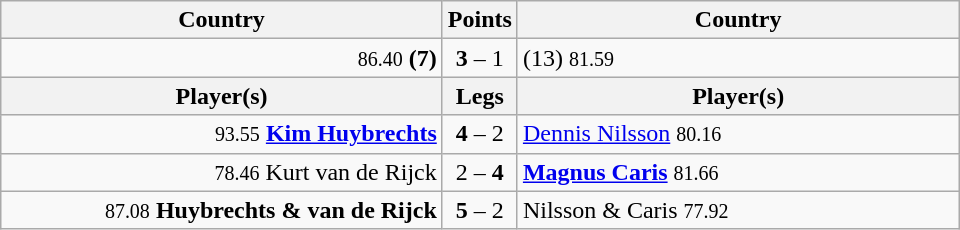<table class=wikitable style="text-align:center">
<tr>
<th width=287>Country</th>
<th width=1>Points</th>
<th width=287>Country</th>
</tr>
<tr align=left>
<td align=right><small><span>86.40</span></small> <strong> (7)</strong></td>
<td align=center><strong>3</strong> – 1</td>
<td> (13) <small><span>81.59</span></small></td>
</tr>
<tr>
<th width=287>Player(s)</th>
<th width=1>Legs</th>
<th width=287>Player(s)</th>
</tr>
<tr align=left>
<td align=right><small><span>93.55</span></small> <strong><a href='#'>Kim Huybrechts</a></strong></td>
<td align=center><strong>4</strong> – 2</td>
<td><a href='#'>Dennis Nilsson</a> <small><span>80.16</span></small></td>
</tr>
<tr align=left>
<td align=right><small><span>78.46</span></small> Kurt van de Rijck</td>
<td align=center>2 – <strong>4</strong></td>
<td><strong><a href='#'>Magnus Caris</a></strong> <small><span>81.66</span></small></td>
</tr>
<tr align=left>
<td align=right><small><span>87.08</span></small> <strong>Huybrechts & van de Rijck</strong></td>
<td align=center><strong>5</strong> – 2</td>
<td>Nilsson & Caris <small><span>77.92</span></small></td>
</tr>
</table>
